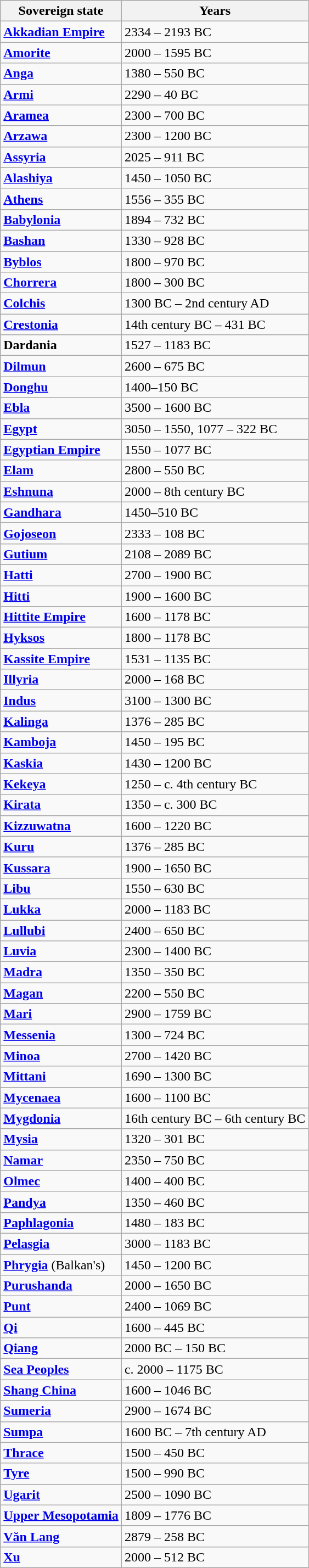<table class=wikitable border="1">
<tr>
<th>Sovereign state</th>
<th>Years</th>
</tr>
<tr>
<td><strong><a href='#'>Akkadian Empire</a></strong></td>
<td>2334 – 2193 BC</td>
</tr>
<tr>
<td><strong><a href='#'>Amorite</a></strong></td>
<td>2000 – 1595 BC</td>
</tr>
<tr>
<td><strong><a href='#'>Anga</a></strong></td>
<td>1380 – 550 BC</td>
</tr>
<tr>
<td><strong><a href='#'>Armi</a></strong></td>
<td>2290 – 40 BC</td>
</tr>
<tr>
<td><strong><a href='#'>Aramea</a></strong></td>
<td>2300 – 700 BC</td>
</tr>
<tr>
<td><strong><a href='#'>Arzawa</a></strong></td>
<td>2300 – 1200 BC</td>
</tr>
<tr>
<td><strong><a href='#'>Assyria</a></strong></td>
<td>2025 – 911 BC</td>
</tr>
<tr>
<td><strong><a href='#'>Alashiya</a></strong></td>
<td>1450 – 1050 BC</td>
</tr>
<tr>
<td><strong><a href='#'>Athens</a></strong></td>
<td>1556 – 355 BC</td>
</tr>
<tr>
<td><strong><a href='#'>Babylonia</a></strong></td>
<td>1894 – 732 BC</td>
</tr>
<tr>
<td><strong><a href='#'>Bashan</a></strong></td>
<td>1330 – 928 BC</td>
</tr>
<tr>
<td><strong><a href='#'>Byblos</a></strong></td>
<td>1800 – 970 BC</td>
</tr>
<tr>
<td><strong><a href='#'>Chorrera</a></strong></td>
<td>1800 – 300 BC</td>
</tr>
<tr>
<td><strong><a href='#'>Colchis</a></strong></td>
<td>1300 BC – 2nd century AD</td>
</tr>
<tr>
<td><strong><a href='#'>Crestonia</a></strong></td>
<td>14th century BC – 431 BC</td>
</tr>
<tr>
<td><strong>Dardania</strong></td>
<td>1527 – 1183 BC</td>
</tr>
<tr>
<td><strong><a href='#'>Dilmun</a></strong></td>
<td>2600 – 675 BC</td>
</tr>
<tr>
<td><strong><a href='#'>Donghu</a></strong></td>
<td>1400–150 BC</td>
</tr>
<tr>
<td><strong><a href='#'>Ebla</a></strong></td>
<td>3500 – 1600 BC</td>
</tr>
<tr>
<td><strong><a href='#'>Egypt</a></strong></td>
<td>3050 – 1550, 1077 – 322 BC</td>
</tr>
<tr>
<td><strong><a href='#'>Egyptian Empire</a></strong></td>
<td>1550 – 1077 BC</td>
</tr>
<tr>
<td><strong><a href='#'>Elam</a></strong></td>
<td>2800 – 550 BC</td>
</tr>
<tr>
<td><strong><a href='#'>Eshnuna</a></strong></td>
<td>2000 – 8th century BC</td>
</tr>
<tr>
<td><strong><a href='#'>Gandhara</a></strong></td>
<td>1450–510 BC</td>
</tr>
<tr>
<td><strong><a href='#'>Gojoseon</a></strong></td>
<td>2333 – 108 BC</td>
</tr>
<tr>
<td><strong><a href='#'>Gutium</a></strong></td>
<td>2108 – 2089 BC</td>
</tr>
<tr>
<td><strong><a href='#'>Hatti</a></strong></td>
<td>2700 – 1900 BC</td>
</tr>
<tr>
<td><strong><a href='#'>Hitti</a></strong></td>
<td>1900 – 1600 BC</td>
</tr>
<tr>
<td><strong><a href='#'>Hittite Empire</a></strong></td>
<td>1600 – 1178 BC</td>
</tr>
<tr>
<td><strong><a href='#'>Hyksos</a></strong></td>
<td>1800 – 1178 BC</td>
</tr>
<tr>
<td><strong><a href='#'>Kassite Empire</a></strong></td>
<td>1531 – 1135 BC</td>
</tr>
<tr>
<td><strong><a href='#'>Illyria</a></strong></td>
<td>2000 – 168 BC</td>
</tr>
<tr>
<td><strong><a href='#'>Indus</a></strong></td>
<td>3100 – 1300 BC</td>
</tr>
<tr>
<td><strong><a href='#'>Kalinga</a></strong></td>
<td>1376 – 285 BC</td>
</tr>
<tr>
<td><strong><a href='#'>Kamboja</a></strong></td>
<td>1450 – 195 BC</td>
</tr>
<tr>
<td><strong><a href='#'>Kaskia</a></strong></td>
<td>1430 – 1200 BC</td>
</tr>
<tr>
<td><strong><a href='#'>Kekeya</a></strong></td>
<td>1250 – c. 4th century BC</td>
</tr>
<tr>
<td><strong><a href='#'>Kirata</a></strong></td>
<td>1350 – c. 300 BC</td>
</tr>
<tr>
<td><strong><a href='#'>Kizzuwatna</a></strong></td>
<td>1600 – 1220 BC</td>
</tr>
<tr>
<td><strong><a href='#'>Kuru</a></strong></td>
<td>1376 – 285 BC</td>
</tr>
<tr>
<td><strong><a href='#'>Kussara</a></strong></td>
<td>1900 – 1650 BC</td>
</tr>
<tr>
<td><strong><a href='#'>Libu</a></strong></td>
<td>1550 – 630 BC</td>
</tr>
<tr>
<td><strong><a href='#'>Lukka</a></strong></td>
<td>2000 – 1183 BC</td>
</tr>
<tr>
<td><strong><a href='#'>Lullubi</a></strong></td>
<td>2400 – 650 BC</td>
</tr>
<tr>
<td><strong><a href='#'>Luvia</a></strong></td>
<td>2300 – 1400 BC</td>
</tr>
<tr>
<td><strong><a href='#'>Madra</a></strong></td>
<td>1350 – 350 BC</td>
</tr>
<tr>
<td><strong><a href='#'>Magan</a></strong></td>
<td>2200 – 550 BC</td>
</tr>
<tr>
<td><strong><a href='#'>Mari</a></strong></td>
<td>2900 – 1759 BC</td>
</tr>
<tr>
<td><strong><a href='#'>Messenia</a></strong></td>
<td>1300 – 724 BC</td>
</tr>
<tr>
<td><strong><a href='#'>Minoa</a></strong></td>
<td>2700 – 1420 BC</td>
</tr>
<tr>
<td><strong><a href='#'>Mittani</a></strong></td>
<td>1690 – 1300 BC</td>
</tr>
<tr>
<td><strong><a href='#'>Mycenaea</a></strong></td>
<td>1600 – 1100 BC</td>
</tr>
<tr>
<td><strong><a href='#'>Mygdonia</a></strong></td>
<td>16th century BC – 6th century BC</td>
</tr>
<tr>
<td><strong><a href='#'>Mysia</a></strong></td>
<td>1320 – 301 BC</td>
</tr>
<tr>
<td><strong><a href='#'>Namar</a></strong></td>
<td>2350 – 750 BC</td>
</tr>
<tr>
<td><strong><a href='#'>Olmec</a></strong></td>
<td>1400 – 400 BC</td>
</tr>
<tr>
<td><strong><a href='#'>Pandya</a></strong></td>
<td>1350 – 460 BC</td>
</tr>
<tr>
<td><strong><a href='#'>Paphlagonia</a></strong></td>
<td>1480 – 183 BC</td>
</tr>
<tr>
<td><strong><a href='#'>Pelasgia</a></strong></td>
<td>3000 – 1183 BC</td>
</tr>
<tr>
<td><strong><a href='#'>Phrygia</a></strong> (Balkan's)</td>
<td>1450 – 1200 BC</td>
</tr>
<tr>
<td><strong><a href='#'>Purushanda</a></strong></td>
<td>2000 – 1650 BC</td>
</tr>
<tr>
<td><strong><a href='#'>Punt</a></strong></td>
<td>2400 – 1069 BC</td>
</tr>
<tr>
<td><strong><a href='#'>Qi</a></strong></td>
<td>1600 – 445 BC</td>
</tr>
<tr>
<td><strong><a href='#'>Qiang</a></strong></td>
<td>2000 BC – 150 BC</td>
</tr>
<tr>
<td><strong><a href='#'>Sea Peoples</a></strong></td>
<td>c. 2000 – 1175 BC</td>
</tr>
<tr>
<td><strong><a href='#'>Shang China</a></strong></td>
<td>1600 – 1046 BC</td>
</tr>
<tr>
<td><strong><a href='#'>Sumeria</a></strong></td>
<td>2900 – 1674 BC</td>
</tr>
<tr>
<td><strong><a href='#'>Sumpa</a></strong></td>
<td>1600 BC – 7th century AD</td>
</tr>
<tr>
<td><strong><a href='#'>Thrace</a></strong></td>
<td>1500 – 450 BC</td>
</tr>
<tr>
<td><strong><a href='#'>Tyre</a></strong></td>
<td>1500 – 990 BC</td>
</tr>
<tr>
<td><strong><a href='#'>Ugarit</a></strong></td>
<td>2500 – 1090 BC</td>
</tr>
<tr>
<td><strong><a href='#'>Upper Mesopotamia</a></strong></td>
<td>1809 – 1776 BC</td>
</tr>
<tr>
<td><strong><a href='#'>Văn Lang</a></strong></td>
<td>2879 – 258 BC</td>
</tr>
<tr>
<td><strong><a href='#'>Xu</a></strong></td>
<td>2000 – 512 BC</td>
</tr>
</table>
